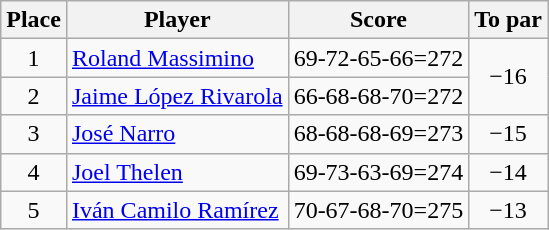<table class="wikitable">
<tr>
<th>Place</th>
<th>Player</th>
<th>Score</th>
<th>To par</th>
</tr>
<tr>
<td align=center>1</td>
<td> <a href='#'>Roland Massimino</a></td>
<td align=right>69-72-65-66=272</td>
<td rowspan=2 align=center>−16</td>
</tr>
<tr>
<td align=center>2</td>
<td> <a href='#'>Jaime López Rivarola</a></td>
<td align=right>66-68-68-70=272</td>
</tr>
<tr>
<td align=center>3</td>
<td> <a href='#'>José Narro</a></td>
<td align=right>68-68-68-69=273</td>
<td align=center>−15</td>
</tr>
<tr>
<td align=center>4</td>
<td> <a href='#'>Joel Thelen</a></td>
<td align=right>69-73-63-69=274</td>
<td align=center>−14</td>
</tr>
<tr>
<td align=center>5</td>
<td> <a href='#'>Iván Camilo Ramírez</a></td>
<td align=right>70-67-68-70=275</td>
<td align=center>−13</td>
</tr>
</table>
